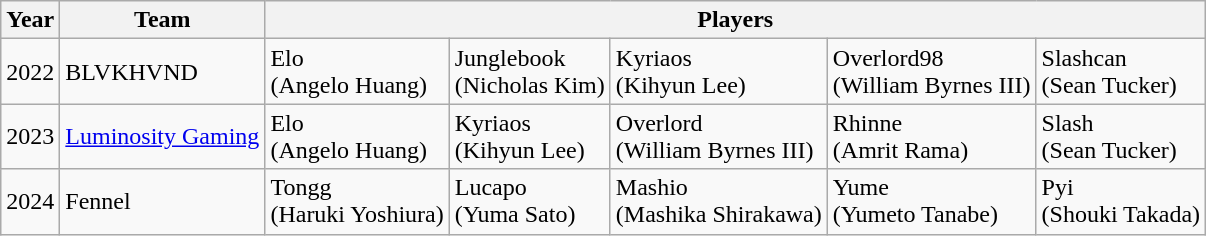<table class="wikitable">
<tr>
<th>Year</th>
<th>Team</th>
<th colspan="5">Players</th>
</tr>
<tr>
<td>2022</td>
<td> BLVKHVND</td>
<td> Elo<br>(Angelo Huang)</td>
<td> Junglebook<br>(Nicholas Kim)</td>
<td> Kyriaos<br>(Kihyun Lee)</td>
<td> Overlord98<br>(William Byrnes III)</td>
<td> Slashcan<br>(Sean Tucker)</td>
</tr>
<tr>
<td>2023</td>
<td> <a href='#'>Luminosity Gaming</a></td>
<td> Elo<br>(Angelo Huang)</td>
<td> Kyriaos<br>(Kihyun Lee)</td>
<td> Overlord<br>(William Byrnes III)</td>
<td> Rhinne<br>(Amrit Rama)</td>
<td> Slash<br>(Sean Tucker)</td>
</tr>
<tr>
<td>2024</td>
<td> Fennel</td>
<td> Tongg<br>(Haruki Yoshiura)</td>
<td> Lucapo<br>(Yuma Sato)</td>
<td> Mashio<br>(Mashika Shirakawa)</td>
<td> Yume<br>(Yumeto Tanabe)</td>
<td> Pyi<br>(Shouki Takada)</td>
</tr>
</table>
